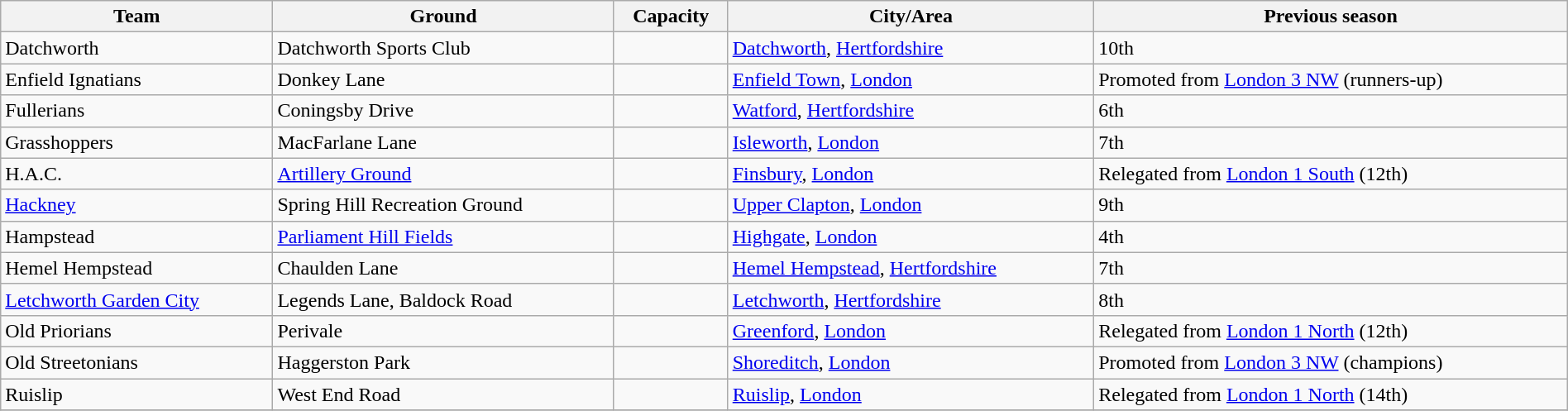<table class="wikitable sortable" width=100%>
<tr>
<th>Team</th>
<th>Ground</th>
<th>Capacity</th>
<th>City/Area</th>
<th>Previous season</th>
</tr>
<tr>
<td>Datchworth</td>
<td>Datchworth Sports Club</td>
<td></td>
<td><a href='#'>Datchworth</a>, <a href='#'>Hertfordshire</a></td>
<td>10th</td>
</tr>
<tr>
<td>Enfield Ignatians</td>
<td>Donkey Lane</td>
<td></td>
<td><a href='#'>Enfield Town</a>, <a href='#'>London</a></td>
<td>Promoted from <a href='#'>London 3 NW</a> (runners-up)</td>
</tr>
<tr>
<td>Fullerians</td>
<td>Coningsby Drive</td>
<td></td>
<td><a href='#'>Watford</a>, <a href='#'>Hertfordshire</a></td>
<td>6th</td>
</tr>
<tr>
<td>Grasshoppers</td>
<td>MacFarlane Lane</td>
<td></td>
<td><a href='#'>Isleworth</a>, <a href='#'>London</a></td>
<td>7th</td>
</tr>
<tr>
<td>H.A.C.</td>
<td><a href='#'>Artillery Ground</a></td>
<td></td>
<td><a href='#'>Finsbury</a>, <a href='#'>London</a></td>
<td>Relegated from <a href='#'>London 1 South</a> (12th)</td>
</tr>
<tr>
<td><a href='#'>Hackney</a></td>
<td>Spring Hill Recreation Ground</td>
<td></td>
<td><a href='#'>Upper Clapton</a>, <a href='#'>London</a></td>
<td>9th</td>
</tr>
<tr>
<td>Hampstead</td>
<td><a href='#'>Parliament Hill Fields</a></td>
<td></td>
<td><a href='#'>Highgate</a>, <a href='#'>London</a></td>
<td>4th</td>
</tr>
<tr>
<td>Hemel Hempstead</td>
<td>Chaulden Lane</td>
<td></td>
<td><a href='#'>Hemel Hempstead</a>, <a href='#'>Hertfordshire</a></td>
<td>7th</td>
</tr>
<tr>
<td><a href='#'>Letchworth Garden City</a></td>
<td>Legends Lane,  Baldock Road</td>
<td></td>
<td><a href='#'>Letchworth</a>, <a href='#'>Hertfordshire</a></td>
<td>8th</td>
</tr>
<tr>
<td>Old Priorians</td>
<td>Perivale</td>
<td></td>
<td><a href='#'>Greenford</a>, <a href='#'>London</a></td>
<td>Relegated from <a href='#'>London 1 North</a> (12th)</td>
</tr>
<tr>
<td>Old Streetonians</td>
<td>Haggerston Park</td>
<td></td>
<td><a href='#'>Shoreditch</a>, <a href='#'>London</a></td>
<td>Promoted from <a href='#'>London 3 NW</a> (champions)</td>
</tr>
<tr>
<td>Ruislip</td>
<td>West End Road</td>
<td></td>
<td><a href='#'>Ruislip</a>, <a href='#'>London</a></td>
<td>Relegated from <a href='#'>London 1 North</a> (14th)</td>
</tr>
<tr>
</tr>
</table>
